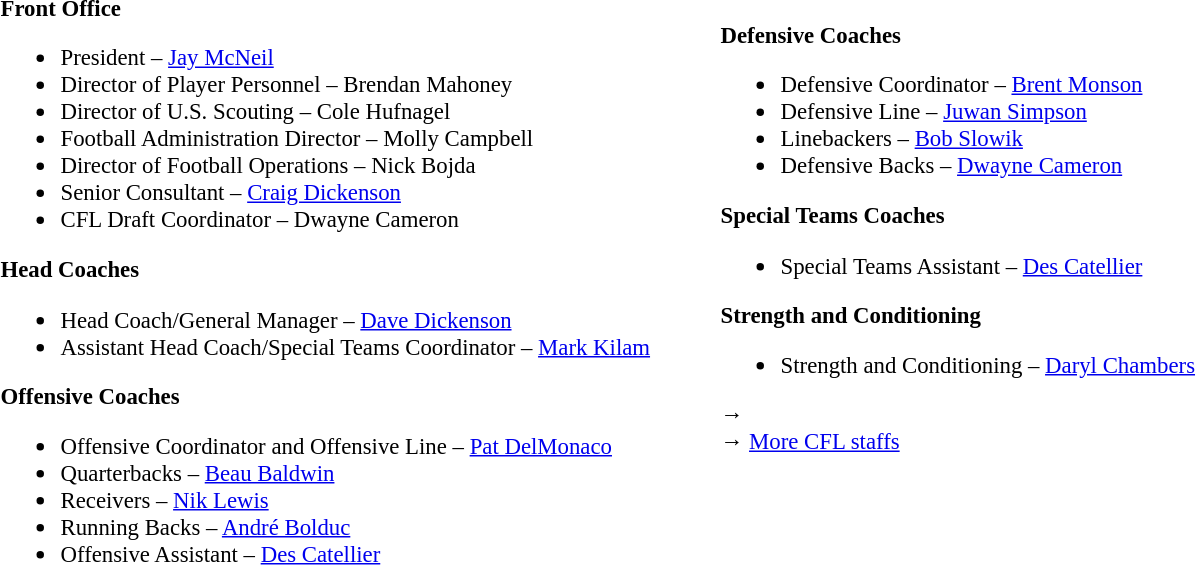<table class="toccolours" style="text-align: left;">
<tr>
<td colspan=7 style="text-align:right;"></td>
</tr>
<tr>
<td style="vertical-align:top;"></td>
<td style="font-size: 95%;vertical-align:top;"><strong>Front Office</strong><br><ul><li>President – <a href='#'>Jay McNeil</a></li><li>Director of Player Personnel – Brendan Mahoney</li><li>Director of U.S. Scouting – Cole Hufnagel</li><li>Football Administration Director – Molly Campbell</li><li>Director of Football Operations – Nick Bojda</li><li>Senior Consultant – <a href='#'>Craig Dickenson</a></li><li>CFL Draft Coordinator – Dwayne Cameron</li></ul><strong>Head Coaches</strong><ul><li>Head Coach/General Manager – <a href='#'>Dave Dickenson</a></li><li>Assistant Head Coach/Special Teams Coordinator – <a href='#'>Mark Kilam</a></li></ul><strong>Offensive Coaches</strong><ul><li>Offensive Coordinator and Offensive Line – <a href='#'>Pat DelMonaco</a></li><li>Quarterbacks – <a href='#'>Beau Baldwin</a></li><li>Receivers – <a href='#'>Nik Lewis</a></li><li>Running Backs – <a href='#'>André Bolduc</a></li><li>Offensive Assistant – <a href='#'>Des Catellier</a></li></ul></td>
<td width="35"> </td>
<td style="vertical-align:top;"></td>
<td style="font-size: 95%;vertical-align:top;"><br><strong>Defensive Coaches</strong><ul><li>Defensive Coordinator – <a href='#'>Brent Monson</a></li><li>Defensive Line – <a href='#'>Juwan Simpson</a></li><li>Linebackers – <a href='#'>Bob Slowik</a></li><li>Defensive Backs – <a href='#'>Dwayne Cameron</a></li></ul><strong>Special Teams Coaches</strong><ul><li>Special Teams Assistant – <a href='#'>Des Catellier</a></li></ul><strong>Strength and Conditioning</strong><ul><li>Strength and Conditioning – <a href='#'>Daryl Chambers</a></li></ul>→ <span></span><br>
→ <a href='#'>More CFL staffs</a></td>
</tr>
</table>
